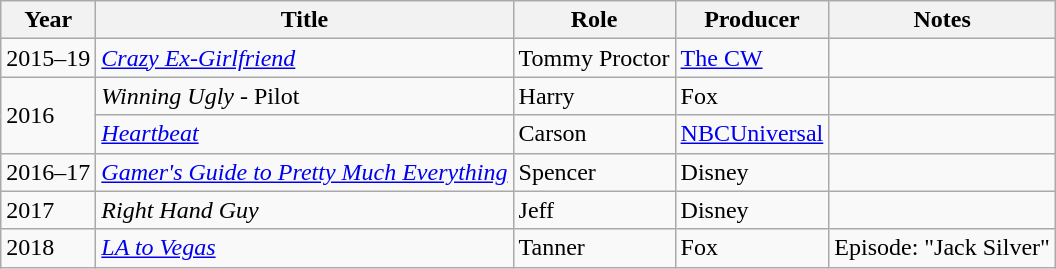<table class="wikitable">
<tr>
<th>Year</th>
<th>Title</th>
<th>Role</th>
<th>Producer</th>
<th class="unsortable">Notes</th>
</tr>
<tr>
<td>2015–19</td>
<td><em><a href='#'>Crazy Ex-Girlfriend</a></em></td>
<td>Tommy Proctor</td>
<td><a href='#'>The CW</a></td>
<td></td>
</tr>
<tr>
<td rowspan="2">2016</td>
<td><em>Winning Ugly</em> - Pilot</td>
<td>Harry</td>
<td>Fox</td>
<td></td>
</tr>
<tr>
<td><em><a href='#'>Heartbeat</a></em></td>
<td>Carson</td>
<td><a href='#'>NBCUniversal</a></td>
<td></td>
</tr>
<tr>
<td>2016–17</td>
<td><em><a href='#'>Gamer's Guide to Pretty Much Everything</a></em></td>
<td>Spencer</td>
<td>Disney</td>
<td></td>
</tr>
<tr>
<td>2017</td>
<td><em>Right Hand Guy</em></td>
<td>Jeff</td>
<td>Disney</td>
<td></td>
</tr>
<tr>
<td>2018</td>
<td><em><a href='#'>LA to Vegas</a></em></td>
<td>Tanner</td>
<td>Fox</td>
<td>Episode: "Jack Silver"</td>
</tr>
</table>
